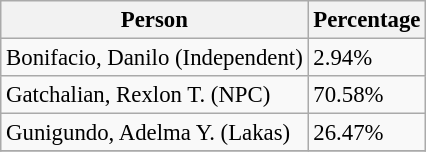<table class="sortable wikitable" style="font-size:95%;">
<tr>
<th>Person</th>
<th>Percentage</th>
</tr>
<tr>
<td>Bonifacio, Danilo (Independent)</td>
<td>2.94% </td>
</tr>
<tr>
<td>Gatchalian, Rexlon T. (NPC)</td>
<td>70.58% </td>
</tr>
<tr>
<td>Gunigundo, Adelma Y. (Lakas)</td>
<td>26.47% </td>
</tr>
<tr>
</tr>
</table>
